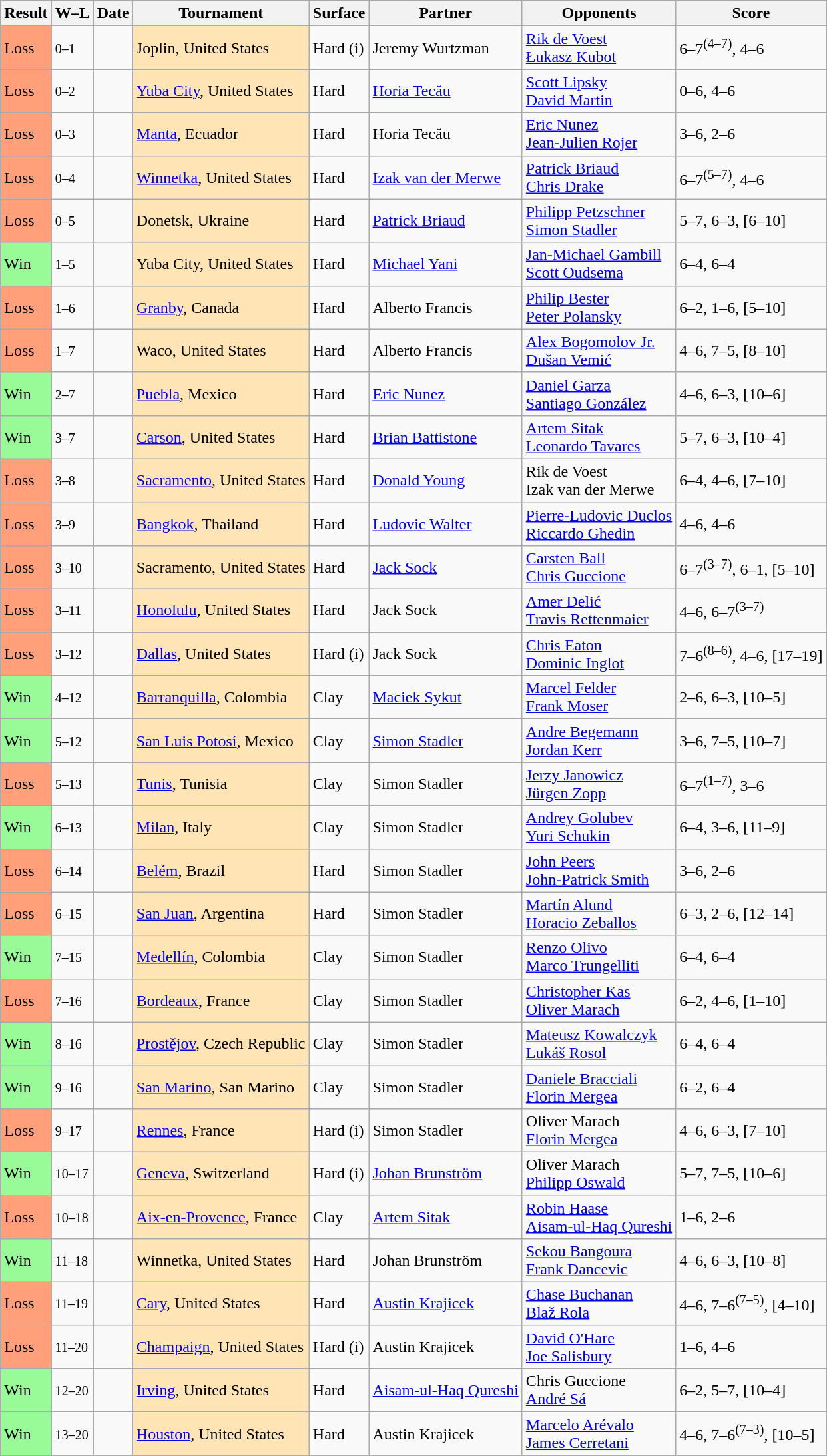<table class="sortable wikitable">
<tr>
<th>Result</th>
<th class="unsortable">W–L</th>
<th>Date</th>
<th>Tournament</th>
<th>Surface</th>
<th>Partner</th>
<th>Opponents</th>
<th class="unsortable">Score</th>
</tr>
<tr>
<td style="background:#ffa07a;">Loss</td>
<td><small>0–1</small></td>
<td></td>
<td style="background:moccasin;">Joplin, United States</td>
<td>Hard (i)</td>
<td> Jeremy Wurtzman</td>
<td> <a href='#'>Rik de Voest</a> <br>  <a href='#'>Łukasz Kubot</a></td>
<td>6–7<sup>(4–7)</sup>, 4–6</td>
</tr>
<tr>
<td style="background:#ffa07a;">Loss</td>
<td><small>0–2</small></td>
<td></td>
<td style="background:moccasin;"><a href='#'>Yuba City</a>, United States</td>
<td>Hard</td>
<td> <a href='#'>Horia Tecău</a></td>
<td> <a href='#'>Scott Lipsky</a> <br>  <a href='#'>David Martin</a></td>
<td>0–6, 4–6</td>
</tr>
<tr>
<td style="background:#ffa07a;">Loss</td>
<td><small>0–3</small></td>
<td></td>
<td style="background:moccasin;"><a href='#'>Manta</a>, Ecuador</td>
<td>Hard</td>
<td> Horia Tecău</td>
<td> <a href='#'>Eric Nunez</a> <br>  <a href='#'>Jean-Julien Rojer</a></td>
<td>3–6, 2–6</td>
</tr>
<tr>
<td style="background:#ffa07a;">Loss</td>
<td><small>0–4</small></td>
<td></td>
<td style="background:moccasin;"><a href='#'>Winnetka</a>, United States</td>
<td>Hard</td>
<td> <a href='#'>Izak van der Merwe</a></td>
<td> <a href='#'>Patrick Briaud</a><br> <a href='#'>Chris Drake</a></td>
<td>6–7<sup>(5–7)</sup>, 4–6</td>
</tr>
<tr>
<td style="background:#ffa07a;">Loss</td>
<td><small>0–5</small></td>
<td></td>
<td style="background:moccasin;">Donetsk, Ukraine</td>
<td>Hard</td>
<td> <a href='#'>Patrick Briaud</a></td>
<td> <a href='#'>Philipp Petzschner</a><br> <a href='#'>Simon Stadler</a></td>
<td>5–7, 6–3, [6–10]</td>
</tr>
<tr>
<td style="background:#98fb98;">Win</td>
<td><small>1–5</small></td>
<td></td>
<td style="background:moccasin;">Yuba City, United States</td>
<td>Hard</td>
<td> <a href='#'>Michael Yani</a></td>
<td> <a href='#'>Jan-Michael Gambill</a><br> <a href='#'>Scott Oudsema</a></td>
<td>6–4, 6–4</td>
</tr>
<tr>
<td style="background:#ffa07a;">Loss</td>
<td><small>1–6</small></td>
<td></td>
<td style="background:moccasin;"><a href='#'>Granby</a>, Canada</td>
<td>Hard</td>
<td> Alberto Francis</td>
<td> <a href='#'>Philip Bester</a><br> <a href='#'>Peter Polansky</a></td>
<td>6–2, 1–6, [5–10]</td>
</tr>
<tr>
<td style="background:#ffa07a;">Loss</td>
<td><small>1–7</small></td>
<td></td>
<td style="background:moccasin;">Waco, United States</td>
<td>Hard</td>
<td> Alberto Francis</td>
<td> <a href='#'>Alex Bogomolov Jr.</a><br> <a href='#'>Dušan Vemić</a></td>
<td>4–6, 7–5, [8–10]</td>
</tr>
<tr>
<td style="background:#98fb98;">Win</td>
<td><small>2–7</small></td>
<td></td>
<td style="background:moccasin;"><a href='#'>Puebla</a>, Mexico</td>
<td>Hard</td>
<td> <a href='#'>Eric Nunez</a></td>
<td> <a href='#'>Daniel Garza</a><br> <a href='#'>Santiago González</a></td>
<td>4–6, 6–3, [10–6]</td>
</tr>
<tr>
<td style="background:#98fb98;">Win</td>
<td><small>3–7</small></td>
<td><a href='#'></a></td>
<td style="background:moccasin;"><a href='#'>Carson</a>, United States</td>
<td>Hard</td>
<td> <a href='#'>Brian Battistone</a></td>
<td> <a href='#'>Artem Sitak</a><br> <a href='#'>Leonardo Tavares</a></td>
<td>5–7, 6–3, [10–4]</td>
</tr>
<tr>
<td style="background:#ffa07a;">Loss</td>
<td><small>3–8</small></td>
<td><a href='#'></a></td>
<td style="background:moccasin;"><a href='#'>Sacramento</a>, United States</td>
<td>Hard</td>
<td> <a href='#'>Donald Young</a></td>
<td> Rik de Voest<br> Izak van der Merwe</td>
<td>6–4, 4–6, [7–10]</td>
</tr>
<tr>
<td style="background:#ffa07a;">Loss</td>
<td><small>3–9</small></td>
<td><a href='#'></a></td>
<td style="background:moccasin;"><a href='#'>Bangkok</a>, Thailand</td>
<td>Hard</td>
<td> <a href='#'>Ludovic Walter</a></td>
<td> <a href='#'>Pierre-Ludovic Duclos</a><br> <a href='#'>Riccardo Ghedin</a></td>
<td>4–6, 4–6</td>
</tr>
<tr>
<td style="background:#ffa07a;">Loss</td>
<td><small>3–10</small></td>
<td><a href='#'></a></td>
<td style="background:moccasin;">Sacramento, United States</td>
<td>Hard</td>
<td> <a href='#'>Jack Sock</a></td>
<td> <a href='#'>Carsten Ball</a><br>  <a href='#'>Chris Guccione</a></td>
<td>6–7<sup>(3–7)</sup>, 6–1, [5–10]</td>
</tr>
<tr>
<td style="background:#ffa07a;">Loss</td>
<td><small>3–11</small></td>
<td><a href='#'></a></td>
<td style="background:moccasin;"><a href='#'>Honolulu</a>, United States</td>
<td>Hard</td>
<td> Jack Sock</td>
<td> <a href='#'>Amer Delić</a><br>  <a href='#'>Travis Rettenmaier</a></td>
<td>4–6, 6–7<sup>(3–7)</sup></td>
</tr>
<tr>
<td style="background:#ffa07a;">Loss</td>
<td><small>3–12</small></td>
<td><a href='#'></a></td>
<td style="background:moccasin;"><a href='#'>Dallas</a>, United States</td>
<td>Hard (i)</td>
<td> Jack Sock</td>
<td> <a href='#'>Chris Eaton</a><br>  <a href='#'>Dominic Inglot</a></td>
<td>7–6<sup>(8–6)</sup>, 4–6, [17–19]</td>
</tr>
<tr>
<td style="background:#98fb98;">Win</td>
<td><small>4–12</small></td>
<td><a href='#'></a></td>
<td style="background:moccasin;"><a href='#'>Barranquilla</a>, Colombia</td>
<td>Clay</td>
<td> <a href='#'>Maciek Sykut</a></td>
<td> <a href='#'>Marcel Felder</a><br> <a href='#'>Frank Moser</a></td>
<td>2–6, 6–3, [10–5]</td>
</tr>
<tr>
<td style="background:#98fb98;">Win</td>
<td><small>5–12</small></td>
<td><a href='#'></a></td>
<td style="background:moccasin;"><a href='#'>San Luis Potosí</a>, Mexico</td>
<td>Clay</td>
<td> <a href='#'>Simon Stadler</a></td>
<td> <a href='#'>Andre Begemann</a><br> <a href='#'>Jordan Kerr</a></td>
<td>3–6, 7–5, [10–7]</td>
</tr>
<tr>
<td style="background:#ffa07a;">Loss</td>
<td><small>5–13</small></td>
<td><a href='#'></a></td>
<td style="background:moccasin;"><a href='#'>Tunis</a>, Tunisia</td>
<td>Clay</td>
<td> Simon Stadler</td>
<td> <a href='#'>Jerzy Janowicz</a><br>  <a href='#'>Jürgen Zopp</a></td>
<td>6–7<sup>(1–7)</sup>, 3–6</td>
</tr>
<tr>
<td style="background:#98fb98;">Win</td>
<td><small>6–13</small></td>
<td><a href='#'></a></td>
<td style="background:moccasin;"><a href='#'>Milan</a>, Italy</td>
<td>Clay</td>
<td> Simon Stadler</td>
<td> <a href='#'>Andrey Golubev</a><br> <a href='#'>Yuri Schukin</a></td>
<td>6–4, 3–6, [11–9]</td>
</tr>
<tr>
<td style="background:#ffa07a;">Loss</td>
<td><small>6–14</small></td>
<td><a href='#'></a></td>
<td style="background:moccasin;"><a href='#'>Belém</a>, Brazil</td>
<td>Hard</td>
<td> Simon Stadler</td>
<td> <a href='#'>John Peers</a><br>  <a href='#'>John-Patrick Smith</a></td>
<td>3–6, 2–6</td>
</tr>
<tr>
<td style="background:#ffa07a;">Loss</td>
<td><small>6–15</small></td>
<td><a href='#'></a></td>
<td style="background:moccasin;"><a href='#'>San Juan</a>, Argentina</td>
<td>Hard</td>
<td> Simon Stadler</td>
<td> <a href='#'>Martín Alund</a><br>  <a href='#'>Horacio Zeballos</a></td>
<td>6–3, 2–6, [12–14]</td>
</tr>
<tr>
<td style="background:#98fb98;">Win</td>
<td><small>7–15</small></td>
<td><a href='#'></a></td>
<td style="background:moccasin;"><a href='#'>Medellín</a>, Colombia</td>
<td>Clay</td>
<td> Simon Stadler</td>
<td> <a href='#'>Renzo Olivo</a><br> <a href='#'>Marco Trungelliti</a></td>
<td>6–4, 6–4</td>
</tr>
<tr>
<td style="background:#ffa07a;">Loss</td>
<td><small>7–16</small></td>
<td><a href='#'></a></td>
<td style="background:moccasin;"><a href='#'>Bordeaux</a>, France</td>
<td>Clay</td>
<td> Simon Stadler</td>
<td> <a href='#'>Christopher Kas</a><br>  <a href='#'>Oliver Marach</a></td>
<td>6–2, 4–6, [1–10]</td>
</tr>
<tr>
<td style="background:#98fb98;">Win</td>
<td><small>8–16</small></td>
<td><a href='#'></a></td>
<td style="background:moccasin;"><a href='#'>Prostějov</a>, Czech Republic</td>
<td>Clay</td>
<td> Simon Stadler</td>
<td> <a href='#'>Mateusz Kowalczyk</a><br> <a href='#'>Lukáš Rosol</a></td>
<td>6–4, 6–4</td>
</tr>
<tr>
<td style="background:#98fb98;">Win</td>
<td><small>9–16</small></td>
<td><a href='#'></a></td>
<td style="background:moccasin;"><a href='#'>San Marino</a>, San Marino</td>
<td>Clay</td>
<td> Simon Stadler</td>
<td> <a href='#'>Daniele Bracciali</a><br> <a href='#'>Florin Mergea</a></td>
<td>6–2, 6–4</td>
</tr>
<tr>
<td style="background:#ffa07a;">Loss</td>
<td><small>9–17</small></td>
<td><a href='#'></a></td>
<td style="background:moccasin;"><a href='#'>Rennes</a>, France</td>
<td>Hard (i)</td>
<td> Simon Stadler</td>
<td> Oliver Marach<br>  <a href='#'>Florin Mergea</a></td>
<td>4–6, 6–3, [7–10]</td>
</tr>
<tr>
<td style="background:#98fb98;">Win</td>
<td><small>10–17</small></td>
<td><a href='#'></a></td>
<td style="background:moccasin;"><a href='#'>Geneva</a>, Switzerland</td>
<td>Hard (i)</td>
<td> <a href='#'>Johan Brunström</a></td>
<td> Oliver Marach<br> <a href='#'>Philipp Oswald</a></td>
<td>5–7, 7–5, [10–6]</td>
</tr>
<tr>
<td style="background:#ffa07a;">Loss</td>
<td><small>10–18</small></td>
<td><a href='#'></a></td>
<td style="background:moccasin;"><a href='#'>Aix-en-Provence</a>, France</td>
<td>Clay</td>
<td> <a href='#'>Artem Sitak</a></td>
<td> <a href='#'>Robin Haase</a><br>  <a href='#'>Aisam-ul-Haq Qureshi</a></td>
<td>1–6, 2–6</td>
</tr>
<tr>
<td style="background:#98fb98;">Win</td>
<td><small>11–18</small></td>
<td><a href='#'></a></td>
<td style="background:moccasin;">Winnetka, United States</td>
<td>Hard</td>
<td> Johan Brunström</td>
<td> <a href='#'>Sekou Bangoura</a><br> <a href='#'>Frank Dancevic</a></td>
<td>4–6, 6–3, [10–8]</td>
</tr>
<tr>
<td style="background:#ffa07a;">Loss</td>
<td><small>11–19</small></td>
<td><a href='#'></a></td>
<td style="background:moccasin;"><a href='#'>Cary</a>, United States</td>
<td>Hard</td>
<td> <a href='#'>Austin Krajicek</a></td>
<td> <a href='#'>Chase Buchanan</a><br>  <a href='#'>Blaž Rola</a></td>
<td>4–6, 7–6<sup>(7–5)</sup>, [4–10]</td>
</tr>
<tr>
<td style="background:#ffa07a;">Loss</td>
<td><small>11–20</small></td>
<td><a href='#'></a></td>
<td style="background:moccasin;"><a href='#'>Champaign</a>, United States</td>
<td>Hard (i)</td>
<td> Austin Krajicek</td>
<td> <a href='#'>David O'Hare</a><br>  <a href='#'>Joe Salisbury</a></td>
<td>1–6, 4–6</td>
</tr>
<tr>
<td style="background:#98fb98;">Win</td>
<td><small>12–20</small></td>
<td><a href='#'></a></td>
<td style="background:moccasin;"><a href='#'>Irving</a>, United States</td>
<td>Hard</td>
<td> <a href='#'>Aisam-ul-Haq Qureshi</a></td>
<td> Chris Guccione<br> <a href='#'>André Sá</a></td>
<td>6–2, 5–7, [10–4]</td>
</tr>
<tr>
<td style="background:#98fb98;">Win</td>
<td><small>13–20</small></td>
<td><a href='#'></a></td>
<td style="background:moccasin;"><a href='#'>Houston</a>, United States</td>
<td>Hard</td>
<td> Austin Krajicek</td>
<td> <a href='#'>Marcelo Arévalo</a><br> <a href='#'>James Cerretani</a></td>
<td>4–6, 7–6<sup>(7–3)</sup>, [10–5]</td>
</tr>
</table>
